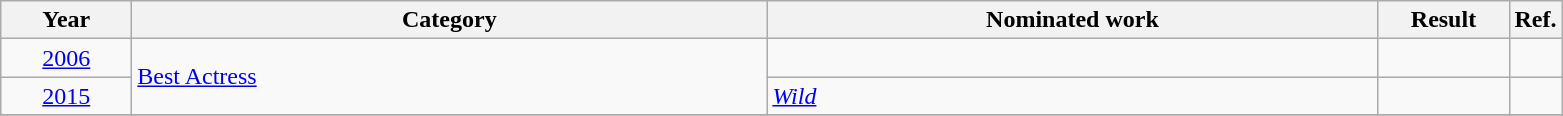<table class=wikitable>
<tr>
<th scope="col" style="width:5em;">Year</th>
<th scope="col" style="width:26em;">Category</th>
<th scope="col" style="width:25em;">Nominated work</th>
<th scope="col" style="width:5em;">Result</th>
<th>Ref.</th>
</tr>
<tr>
<td style="text-align:center;"><a href='#'>2006</a></td>
<td rowspan="2"><a href='#'>Best Actress</a></td>
<td></td>
<td></td>
<td style="text-align:center;"></td>
</tr>
<tr>
<td style="text-align:center;"><a href='#'>2015</a></td>
<td><em><a href='#'>Wild</a></em></td>
<td></td>
<td style="text-align:center;"></td>
</tr>
<tr>
</tr>
</table>
